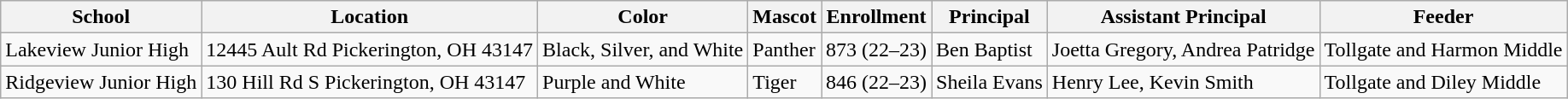<table class="wikitable">
<tr>
<th>School</th>
<th>Location</th>
<th>Color</th>
<th>Mascot</th>
<th>Enrollment</th>
<th><strong>Principal</strong></th>
<th><strong>Assistant Principal</strong></th>
<th>Feeder</th>
</tr>
<tr>
<td>Lakeview Junior High</td>
<td>12445 Ault Rd Pickerington, OH 43147</td>
<td>    Black, Silver, and White</td>
<td>Panther</td>
<td>873 (22–23)</td>
<td>Ben Baptist</td>
<td>Joetta Gregory, Andrea Patridge</td>
<td>Tollgate and Harmon Middle</td>
</tr>
<tr>
<td>Ridgeview Junior High</td>
<td>130 Hill Rd S Pickerington, OH 43147</td>
<td>  Purple and White</td>
<td>Tiger</td>
<td>846 (22–23)</td>
<td>Sheila Evans</td>
<td>Henry Lee, Kevin Smith</td>
<td>Tollgate and Diley Middle</td>
</tr>
</table>
